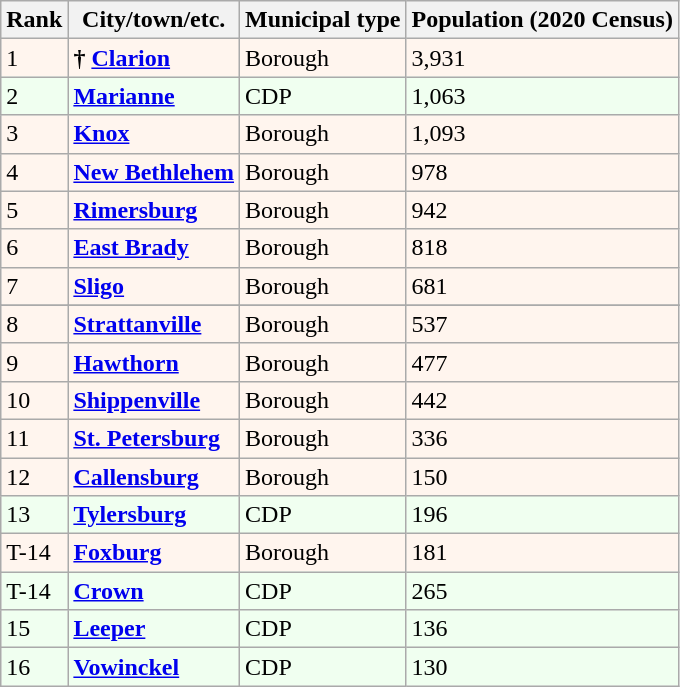<table class="wikitable sortable">
<tr>
<th>Rank</th>
<th>City/town/etc.</th>
<th>Municipal type</th>
<th>Population (2020 Census)</th>
</tr>
<tr style="background-color:#FFF5EE;">
<td>1</td>
<td><strong>† <a href='#'>Clarion</a></strong></td>
<td>Borough</td>
<td>3,931</td>
</tr>
<tr style="background-color:#F0FFF0;">
<td>2</td>
<td><strong><a href='#'>Marianne</a></strong></td>
<td>CDP</td>
<td>1,063</td>
</tr>
<tr style="background-color:#FFF5EE;">
<td>3</td>
<td><strong><a href='#'>Knox</a></strong></td>
<td>Borough</td>
<td>1,093</td>
</tr>
<tr style="background-color:#FFF5EE;">
<td>4</td>
<td><strong><a href='#'>New Bethlehem</a></strong></td>
<td>Borough</td>
<td>978</td>
</tr>
<tr style="background-color:#FFF5EE;">
<td>5</td>
<td><strong><a href='#'>Rimersburg</a></strong></td>
<td>Borough</td>
<td>942</td>
</tr>
<tr style="background-color:#FFF5EE;">
<td>6</td>
<td><strong><a href='#'>East Brady</a></strong></td>
<td>Borough</td>
<td>818</td>
</tr>
<tr style="background-color:#FFF5EE;">
<td>7</td>
<td><strong><a href='#'>Sligo</a></strong></td>
<td>Borough</td>
<td>681</td>
</tr>
<tr style="background-color:#FFF5EE;">
</tr>
<tr style="background-color:#FFF5EE;">
<td>8</td>
<td><strong><a href='#'>Strattanville</a></strong></td>
<td>Borough</td>
<td>537</td>
</tr>
<tr style="background-color:#FFF5EE;">
<td>9</td>
<td><strong><a href='#'>Hawthorn</a></strong></td>
<td>Borough</td>
<td>477</td>
</tr>
<tr style="background-color:#FFF5EE;">
<td>10</td>
<td><strong><a href='#'>Shippenville</a></strong></td>
<td>Borough</td>
<td>442</td>
</tr>
<tr style="background-color:#FFF5EE;">
<td>11</td>
<td><strong><a href='#'>St. Petersburg</a></strong></td>
<td>Borough</td>
<td>336</td>
</tr>
<tr style="background-color:#FFF5EE;">
<td>12</td>
<td><strong><a href='#'>Callensburg</a></strong></td>
<td>Borough</td>
<td>150</td>
</tr>
<tr style="background-color:#F0FFF0;">
<td>13</td>
<td><strong><a href='#'>Tylersburg</a></strong></td>
<td>CDP</td>
<td>196</td>
</tr>
<tr style="background-color:#FFF5EE;">
<td>T-14</td>
<td><strong><a href='#'>Foxburg</a></strong></td>
<td>Borough</td>
<td>181</td>
</tr>
<tr style="background-color:#F0FFF0;">
<td>T-14</td>
<td><strong><a href='#'>Crown</a></strong></td>
<td>CDP</td>
<td>265</td>
</tr>
<tr style="background-color:#F0FFF0;">
<td>15</td>
<td><strong><a href='#'>Leeper</a></strong></td>
<td>CDP</td>
<td>136</td>
</tr>
<tr style="background-color:#F0FFF0;">
<td>16</td>
<td><strong><a href='#'>Vowinckel</a></strong></td>
<td>CDP</td>
<td>130</td>
</tr>
</table>
